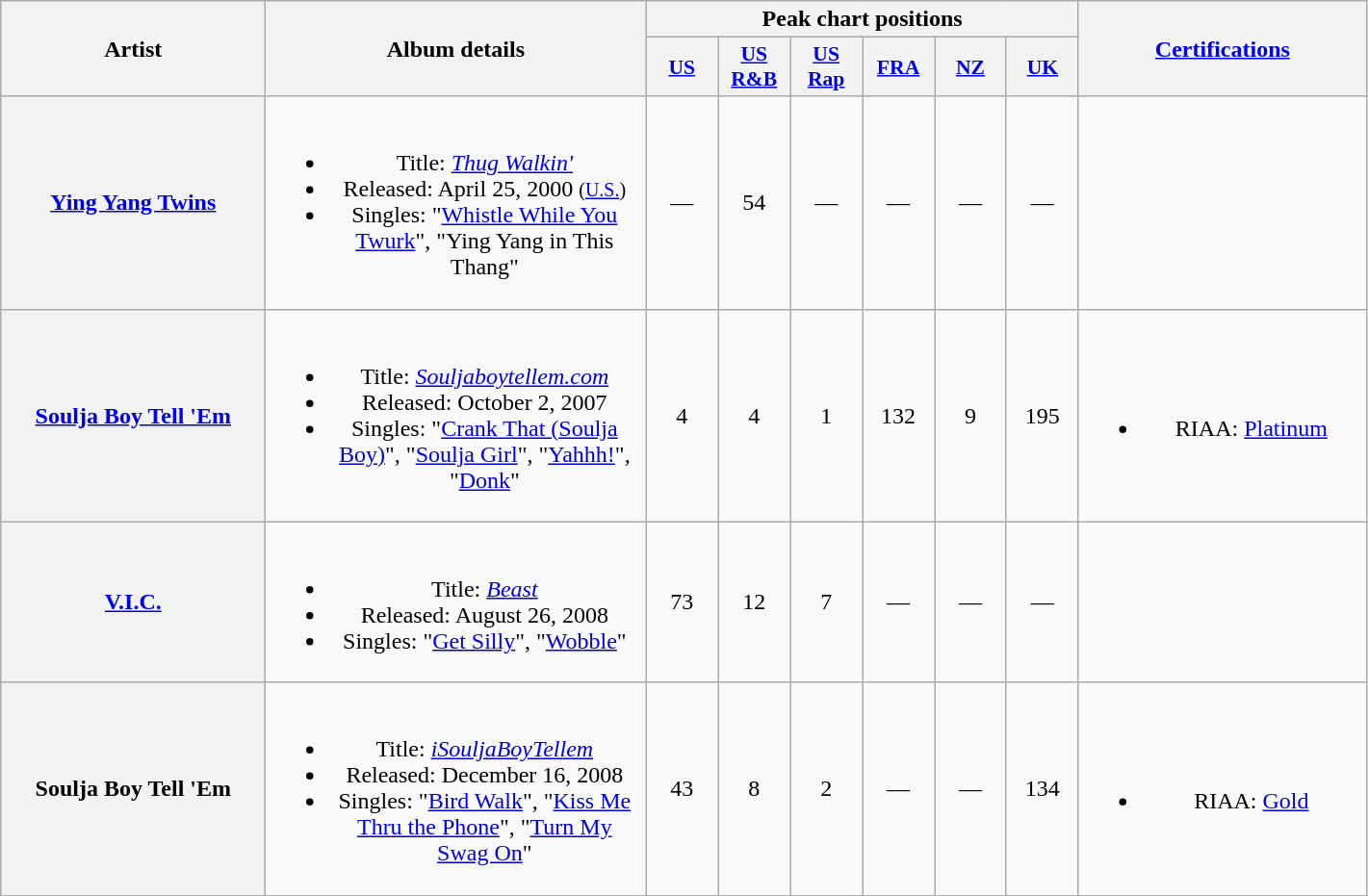<table class="wikitable plainrowheaders" style="text-align:center;">
<tr>
<th scope="col" rowspan="2" style="width:11em;">Artist</th>
<th scope="col" rowspan="2" style="width:16em;">Album details</th>
<th scope="col" colspan="6">Peak chart positions</th>
<th scope="col" rowspan="2" style="width:12em;"><a href='#'>Certifications</a></th>
</tr>
<tr>
<th scope="col" style="width:3em;font-size:90%;"><a href='#'>US</a></th>
<th scope="col" style="width:3em;font-size:90%;"><a href='#'>US R&B</a></th>
<th scope="col" style="width:3em;font-size:90%;"><a href='#'>US<br>Rap</a></th>
<th style="width:3em;font-size:90%;"><a href='#'>FRA</a></th>
<th style="width:3em;font-size:90%;"><a href='#'>NZ</a></th>
<th style="width:3em;font-size:90%;"><a href='#'>UK</a></th>
</tr>
<tr>
<th scope="row"><a href='#'>Ying Yang Twins</a></th>
<td><br><ul><li>Title: <em><a href='#'>Thug Walkin'</a></em></li><li>Released: April 25, 2000 <small>(<a href='#'>U.S.</a>)</small></li><li>Singles: "<a href='#'>Whistle While You Twurk</a>", "Ying Yang in This Thang"</li></ul></td>
<td>—</td>
<td>54</td>
<td>—</td>
<td>—</td>
<td>—</td>
<td>—</td>
<td></td>
</tr>
<tr>
<th scope="row"><a href='#'>Soulja Boy Tell 'Em</a></th>
<td><br><ul><li>Title: <em><a href='#'>Souljaboytellem.com</a></em></li><li>Released: October 2, 2007</li><li>Singles: "<a href='#'>Crank That (Soulja Boy)</a>", "<a href='#'>Soulja Girl</a>", "<a href='#'>Yahhh!</a>", "<a href='#'>Donk</a>"</li></ul></td>
<td>4</td>
<td>4</td>
<td>1</td>
<td>132</td>
<td>9</td>
<td>195</td>
<td><br><ul><li>RIAA: <a href='#'>Platinum</a></li></ul></td>
</tr>
<tr>
<th scope="row"><a href='#'>V.I.C.</a></th>
<td><br><ul><li>Title: <em><a href='#'>Beast</a></em></li><li>Released: August 26, 2008</li><li>Singles: "<a href='#'>Get Silly</a>", "<a href='#'>Wobble</a>"</li></ul></td>
<td>73</td>
<td>12</td>
<td>7</td>
<td>—</td>
<td>—</td>
<td>—</td>
<td></td>
</tr>
<tr>
<th scope="row">Soulja Boy Tell 'Em</th>
<td><br><ul><li>Title: <em><a href='#'>iSouljaBoyTellem</a></em></li><li>Released: December 16, 2008</li><li>Singles: "<a href='#'>Bird Walk</a>", "<a href='#'>Kiss Me Thru the Phone</a>", "<a href='#'>Turn My Swag On</a>"</li></ul></td>
<td>43</td>
<td>8</td>
<td>2</td>
<td>—</td>
<td>—</td>
<td>134</td>
<td><br><ul><li>RIAA: <a href='#'>Gold</a></li></ul></td>
</tr>
<tr>
</tr>
</table>
